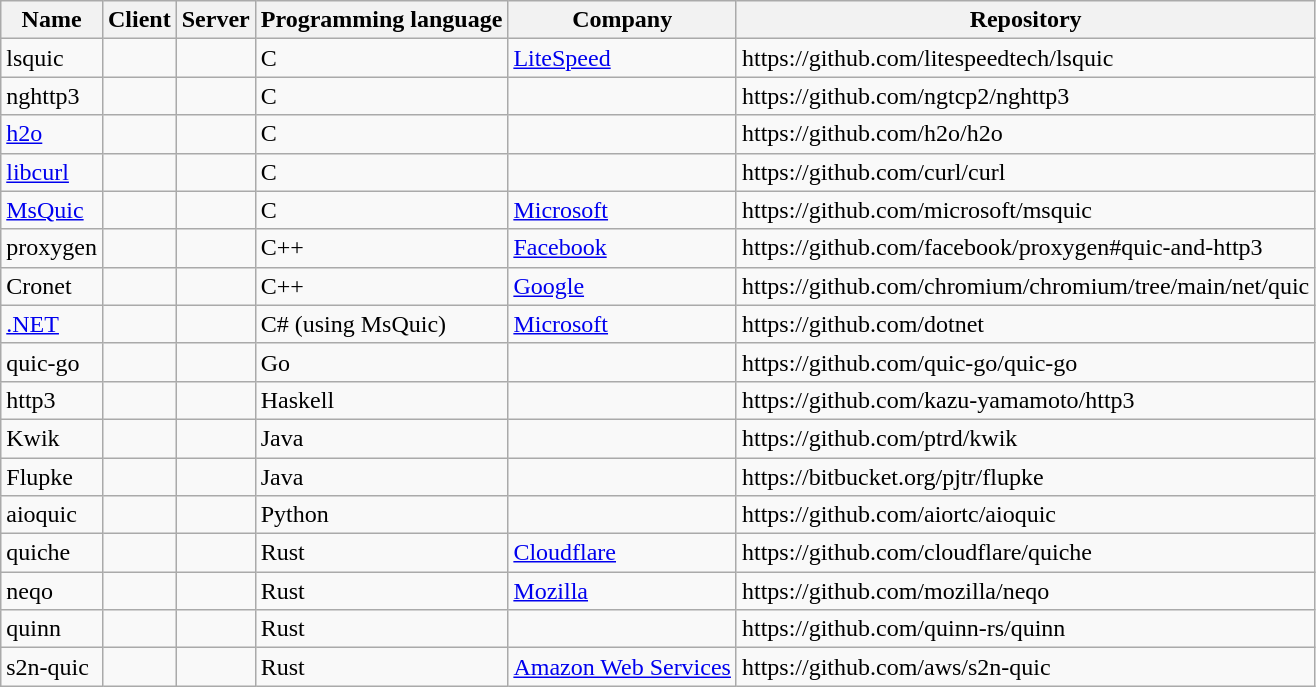<table class="wikitable sortable">
<tr>
<th>Name</th>
<th>Client</th>
<th>Server</th>
<th>Programming language</th>
<th>Company</th>
<th>Repository</th>
</tr>
<tr>
<td>lsquic</td>
<td></td>
<td></td>
<td>C</td>
<td><a href='#'>LiteSpeed</a></td>
<td>https://github.com/litespeedtech/lsquic</td>
</tr>
<tr>
<td>nghttp3</td>
<td></td>
<td></td>
<td>C</td>
<td></td>
<td>https://github.com/ngtcp2/nghttp3</td>
</tr>
<tr>
<td><a href='#'>h2o</a></td>
<td></td>
<td></td>
<td>C</td>
<td></td>
<td>https://github.com/h2o/h2o</td>
</tr>
<tr>
<td><a href='#'>libcurl</a></td>
<td></td>
<td></td>
<td>C</td>
<td></td>
<td>https://github.com/curl/curl</td>
</tr>
<tr>
<td><a href='#'>MsQuic</a></td>
<td></td>
<td></td>
<td>C</td>
<td><a href='#'>Microsoft</a></td>
<td>https://github.com/microsoft/msquic</td>
</tr>
<tr>
<td>proxygen</td>
<td></td>
<td></td>
<td>C++</td>
<td><a href='#'>Facebook</a></td>
<td>https://github.com/facebook/proxygen#quic-and-http3</td>
</tr>
<tr>
<td>Cronet</td>
<td></td>
<td></td>
<td>C++</td>
<td><a href='#'>Google</a></td>
<td>https://github.com/chromium/chromium/tree/main/net/quic</td>
</tr>
<tr>
<td><a href='#'>.NET</a></td>
<td></td>
<td></td>
<td>C# (using MsQuic)</td>
<td><a href='#'>Microsoft</a></td>
<td>https://github.com/dotnet</td>
</tr>
<tr>
<td>quic-go</td>
<td></td>
<td></td>
<td>Go</td>
<td></td>
<td>https://github.com/quic-go/quic-go</td>
</tr>
<tr>
<td>http3</td>
<td></td>
<td></td>
<td>Haskell</td>
<td></td>
<td>https://github.com/kazu-yamamoto/http3</td>
</tr>
<tr>
<td>Kwik</td>
<td></td>
<td></td>
<td>Java</td>
<td></td>
<td>https://github.com/ptrd/kwik</td>
</tr>
<tr>
<td>Flupke</td>
<td></td>
<td></td>
<td>Java</td>
<td></td>
<td>https://bitbucket.org/pjtr/flupke</td>
</tr>
<tr>
<td>aioquic</td>
<td></td>
<td></td>
<td>Python</td>
<td></td>
<td>https://github.com/aiortc/aioquic</td>
</tr>
<tr>
<td>quiche</td>
<td></td>
<td></td>
<td>Rust</td>
<td><a href='#'>Cloudflare</a></td>
<td>https://github.com/cloudflare/quiche</td>
</tr>
<tr>
<td>neqo</td>
<td></td>
<td></td>
<td>Rust</td>
<td><a href='#'>Mozilla</a></td>
<td>https://github.com/mozilla/neqo</td>
</tr>
<tr>
<td>quinn</td>
<td></td>
<td></td>
<td>Rust</td>
<td></td>
<td>https://github.com/quinn-rs/quinn</td>
</tr>
<tr>
<td>s2n-quic</td>
<td></td>
<td></td>
<td>Rust</td>
<td><a href='#'>Amazon Web Services</a></td>
<td>https://github.com/aws/s2n-quic</td>
</tr>
</table>
